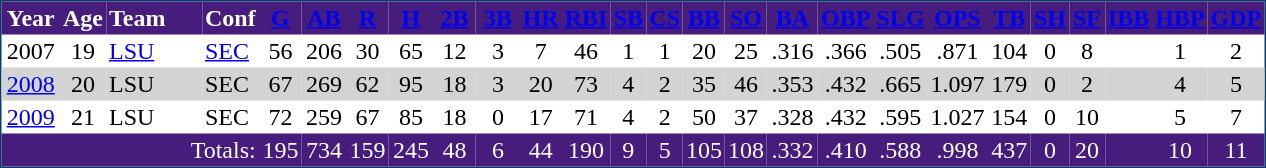<table cellspacing="0" cellpadding="2" style="border: 1px #083c6b solid; text-align: center">
<tr style="background-color:#461D7C; color:white">
<th width="35">Year</th>
<th align="left" width="20">Age</th>
<th align="left" width="60">Team</th>
<th align="left" width="20">Conf</th>
<th width="25"><a href='#'><span>G</span></a></th>
<th width="25"><a href='#'><span>AB</span></a></th>
<th width="25"><a href='#'><span>R</span></a></th>
<th width="25"><a href='#'><span>H</span></a></th>
<th width="25"><a href='#'><span>2B</span></a></th>
<th width="25"><a href='#'><span>3B</span></a></th>
<th width="20"><a href='#'><span>HR</span></a></th>
<th width="25"><a href='#'><span>RBI</span></a></th>
<th width="20"><a href='#'><span>SB</span></a></th>
<th width="20"><a href='#'><span>CS</span></a></th>
<th width="20"><a href='#'><span>BB</span></a></th>
<th width="20"><a href='#'><span>SO</span></a></th>
<th width="30"><a href='#'><span>BA</span></a></th>
<th width="30"><a href='#'><span>OBP</span></a></th>
<th width="30"><a href='#'><span>SLG</span></a></th>
<th width="30"><a href='#'><span>OPS</span></a></th>
<th width="25"><a href='#'><span>TB</span></a></th>
<th width="20"><a href='#'><span>SH</span></a></th>
<th width="20"><a href='#'><span>SF</span></a></th>
<th width="25"><a href='#'><span>IBB</span></a></th>
<th width="25"><a href='#'><span>HBP</span></a></th>
<th width="25"><a href='#'><span>GDP</span></a></th>
</tr>
<tr>
<td>2007</td>
<td>19</td>
<td align="left"><a href='#'>LSU</a></td>
<td align="left"><a href='#'>SEC</a></td>
<td>56</td>
<td>206</td>
<td>30</td>
<td>65</td>
<td>12</td>
<td>3</td>
<td>7</td>
<td>46</td>
<td>1</td>
<td>1</td>
<td>20</td>
<td>25</td>
<td>.316</td>
<td>.366</td>
<td>.505</td>
<td>.871</td>
<td>104</td>
<td>0</td>
<td>8</td>
<td></td>
<td>1</td>
<td>2</td>
</tr>
<tr style="background-color:#D3D3D3">
<td><a href='#'>2008</a></td>
<td>20</td>
<td align="left">LSU</td>
<td align="left">SEC</td>
<td>67</td>
<td>269</td>
<td>62</td>
<td>95</td>
<td>18</td>
<td>3</td>
<td>20</td>
<td>73</td>
<td>4</td>
<td>2</td>
<td>35</td>
<td>46</td>
<td>.353</td>
<td>.432</td>
<td>.665</td>
<td>1.097</td>
<td>179</td>
<td>0</td>
<td>2</td>
<td></td>
<td>4</td>
<td>5</td>
</tr>
<tr>
<td><a href='#'>2009</a></td>
<td>21</td>
<td align="left">LSU</td>
<td align="left">SEC</td>
<td>72</td>
<td>259</td>
<td>67</td>
<td>85</td>
<td>18</td>
<td>0</td>
<td>17</td>
<td>71</td>
<td>4</td>
<td>2</td>
<td>50</td>
<td>37</td>
<td>.328</td>
<td>.432</td>
<td>.595</td>
<td>1.027</td>
<td>154</td>
<td>0</td>
<td>10</td>
<td></td>
<td>5</td>
<td>7</td>
</tr>
<tr style="background-color:#461D7C; color:white">
<td colspan=4 align="right">Totals:</td>
<td>195</td>
<td>734</td>
<td>159</td>
<td>245</td>
<td>48</td>
<td>6</td>
<td>44</td>
<td>190</td>
<td>9</td>
<td>5</td>
<td>105</td>
<td>108</td>
<td>.332</td>
<td>.410</td>
<td>.588</td>
<td>.998</td>
<td>437</td>
<td>0</td>
<td>20</td>
<td></td>
<td>10</td>
<td>11</td>
</tr>
</table>
